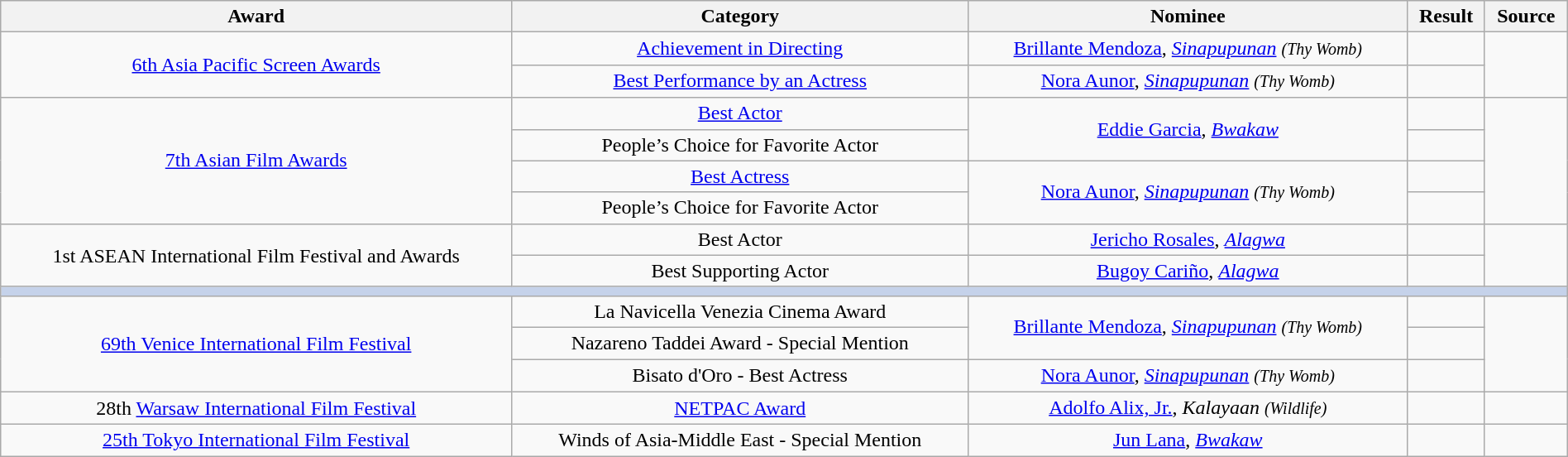<table class="wikitable" style="text-align:center; font-size:100%; line-height:18px; width:100%">
<tr>
<th>Award</th>
<th>Category</th>
<th>Nominee</th>
<th>Result</th>
<th>Source</th>
</tr>
<tr>
<td rowspan="2"><a href='#'>6th Asia Pacific Screen Awards</a></td>
<td><a href='#'>Achievement in Directing</a></td>
<td><a href='#'>Brillante Mendoza</a>, <em><a href='#'>Sinapupunan</a></em> <small><em>(Thy Womb)</em></small></td>
<td></td>
<td rowspan="2"></td>
</tr>
<tr>
<td><a href='#'>Best Performance by an Actress</a></td>
<td><a href='#'>Nora Aunor</a>, <em><a href='#'>Sinapupunan</a></em> <small><em>(Thy Womb)</em></small></td>
<td></td>
</tr>
<tr>
<td rowspan="4"><a href='#'>7th Asian Film Awards</a></td>
<td><a href='#'>Best Actor</a></td>
<td rowspan="2"><a href='#'>Eddie Garcia</a>, <em><a href='#'>Bwakaw</a></em></td>
<td></td>
<td rowspan="4"></td>
</tr>
<tr>
<td>People’s Choice for Favorite Actor</td>
<td></td>
</tr>
<tr>
<td><a href='#'>Best Actress</a></td>
<td rowspan="2"><a href='#'>Nora Aunor</a>, <em><a href='#'>Sinapupunan</a></em> <small><em>(Thy Womb)</em></small></td>
<td></td>
</tr>
<tr>
<td>People’s Choice for Favorite Actor</td>
<td></td>
</tr>
<tr>
<td rowspan="2">1st ASEAN International Film Festival and Awards</td>
<td>Best Actor</td>
<td><a href='#'>Jericho Rosales</a>, <em><a href='#'>Alagwa</a></em></td>
<td></td>
<td rowspan="2"></td>
</tr>
<tr>
<td>Best Supporting Actor</td>
<td><a href='#'>Bugoy Cariño</a>, <em><a href='#'>Alagwa</a></em></td>
<td></td>
</tr>
<tr>
<td style="background:#c5d2ea; text-align:center;" colspan=5></td>
</tr>
<tr>
<td rowspan="3"><a href='#'>69th Venice International Film Festival</a></td>
<td>La Navicella Venezia Cinema Award</td>
<td rowspan="2"><a href='#'>Brillante Mendoza</a>, <em><a href='#'>Sinapupunan</a></em> <small><em>(Thy Womb)</em></small></td>
<td></td>
<td rowspan="3"></td>
</tr>
<tr>
<td>Nazareno Taddei Award - Special Mention</td>
<td></td>
</tr>
<tr>
<td>Bisato d'Oro - Best Actress</td>
<td><a href='#'>Nora Aunor</a>, <em><a href='#'>Sinapupunan</a></em> <small><em>(Thy Womb)</em></small></td>
<td></td>
</tr>
<tr>
<td>28th <a href='#'>Warsaw International Film Festival</a></td>
<td><a href='#'>NETPAC Award</a></td>
<td><a href='#'>Adolfo Alix, Jr.</a>, <em>Kalayaan</em> <small><em>(Wildlife)</em></small></td>
<td></td>
<td></td>
</tr>
<tr>
<td><a href='#'>25th Tokyo International Film Festival</a></td>
<td>Winds of Asia-Middle East - Special Mention</td>
<td><a href='#'>Jun Lana</a>, <em><a href='#'>Bwakaw</a></em></td>
<td></td>
<td></td>
</tr>
</table>
